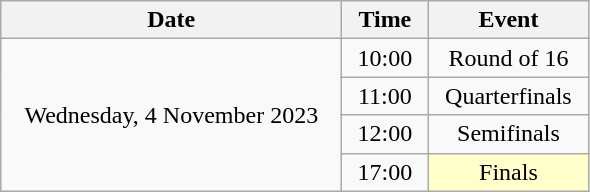<table class = "wikitable" style="text-align:center;">
<tr>
<th width=220>Date</th>
<th width=50>Time</th>
<th width=100>Event</th>
</tr>
<tr>
<td rowspan=5>Wednesday, 4 November 2023</td>
<td>10:00</td>
<td>Round of 16</td>
</tr>
<tr>
<td>11:00</td>
<td>Quarterfinals</td>
</tr>
<tr>
<td>12:00</td>
<td>Semifinals</td>
</tr>
<tr>
<td>17:00</td>
<td bgcolor=ffffcc>Finals</td>
</tr>
</table>
